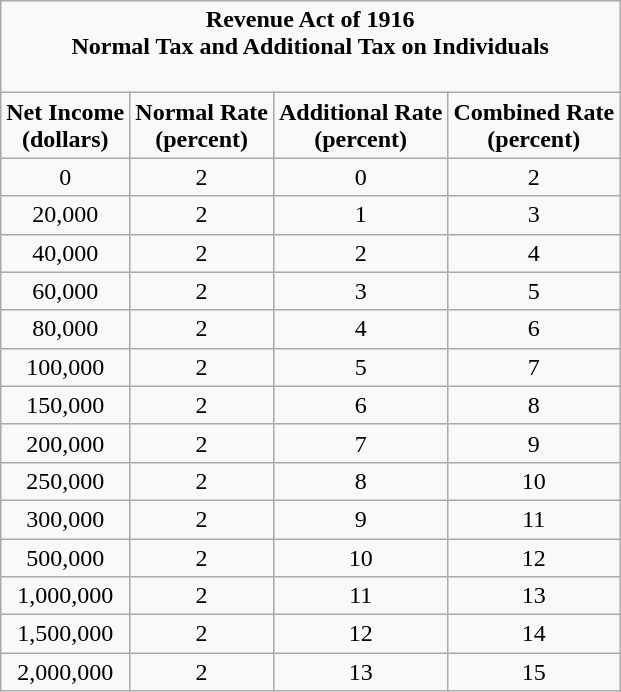<table class="wikitable" style="text-align: center;">
<tr>
<td colspan="4"><strong>Revenue Act of 1916<br>Normal Tax and Additional Tax on Individuals</strong><br><br>
</td>
</tr>
<tr>
<td><strong>Net Income<br>(dollars)</strong></td>
<td><strong>Normal Rate<br>(percent)</strong></td>
<td><strong>Additional Rate<br>(percent)</strong></td>
<td><strong>Combined Rate<br>(percent)</strong></td>
</tr>
<tr>
<td>0</td>
<td>2</td>
<td>0</td>
<td>2</td>
</tr>
<tr>
<td>20,000</td>
<td>2</td>
<td>1</td>
<td>3</td>
</tr>
<tr>
<td>40,000</td>
<td>2</td>
<td>2</td>
<td>4</td>
</tr>
<tr>
<td>60,000</td>
<td>2</td>
<td>3</td>
<td>5</td>
</tr>
<tr>
<td>80,000</td>
<td>2</td>
<td>4</td>
<td>6</td>
</tr>
<tr>
<td>100,000</td>
<td>2</td>
<td>5</td>
<td>7</td>
</tr>
<tr>
<td>150,000</td>
<td>2</td>
<td>6</td>
<td>8</td>
</tr>
<tr>
<td>200,000</td>
<td>2</td>
<td>7</td>
<td>9</td>
</tr>
<tr>
<td>250,000</td>
<td>2</td>
<td>8</td>
<td>10</td>
</tr>
<tr>
<td>300,000</td>
<td>2</td>
<td>9</td>
<td>11</td>
</tr>
<tr>
<td>500,000</td>
<td>2</td>
<td>10</td>
<td>12</td>
</tr>
<tr>
<td>1,000,000</td>
<td>2</td>
<td>11</td>
<td>13</td>
</tr>
<tr>
<td>1,500,000</td>
<td>2</td>
<td>12</td>
<td>14</td>
</tr>
<tr>
<td>2,000,000</td>
<td>2</td>
<td>13</td>
<td>15</td>
</tr>
</table>
